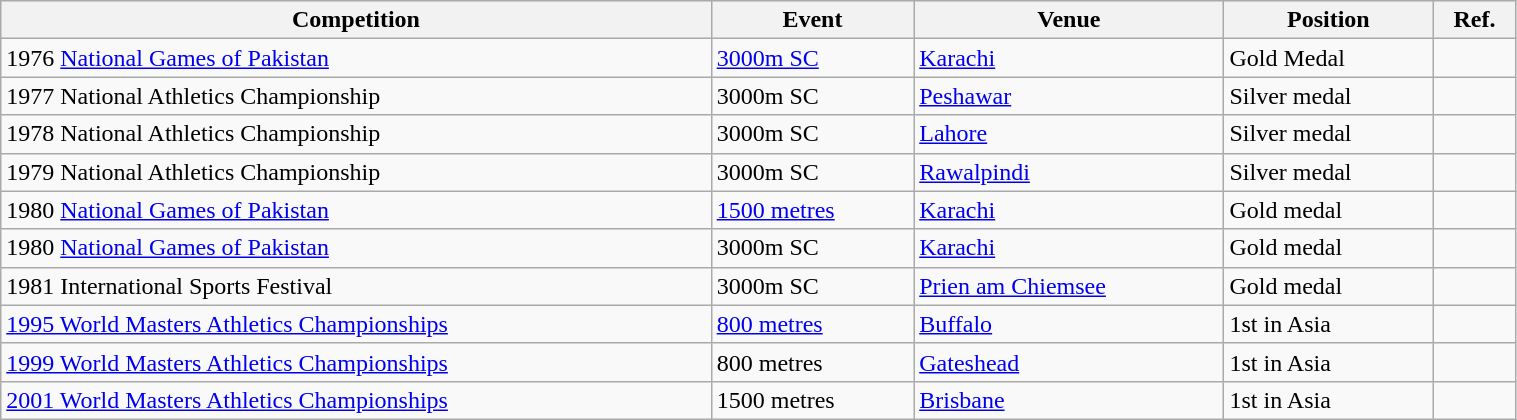<table class="wikitable sortable" width="80%" cellspacing="0" cellpadding="2" border="1">
<tr bgcolor="efefef" align="center">
<th>Competition</th>
<th>Event</th>
<th>Venue</th>
<th>Position</th>
<th>Ref.</th>
</tr>
<tr>
<td>1976 <a href='#'>National Games of Pakistan</a></td>
<td><a href='#'>3000m SC</a></td>
<td> <a href='#'>Karachi</a></td>
<td>Gold Medal</td>
<td></td>
</tr>
<tr>
<td>1977 National Athletics Championship</td>
<td>3000m SC</td>
<td> <a href='#'>Peshawar</a></td>
<td>Silver medal</td>
<td></td>
</tr>
<tr>
<td>1978 National Athletics Championship</td>
<td>3000m SC</td>
<td> <a href='#'>Lahore</a></td>
<td>Silver medal</td>
<td></td>
</tr>
<tr>
<td>1979 National Athletics Championship</td>
<td>3000m SC</td>
<td> <a href='#'>Rawalpindi</a></td>
<td>Silver medal</td>
<td></td>
</tr>
<tr>
<td>1980 <a href='#'>National Games of Pakistan</a></td>
<td><a href='#'>1500 metres</a></td>
<td> <a href='#'>Karachi</a></td>
<td>Gold medal</td>
<td></td>
</tr>
<tr>
<td>1980 <a href='#'>National Games of Pakistan</a></td>
<td>3000m SC</td>
<td> <a href='#'>Karachi</a></td>
<td>Gold medal</td>
<td></td>
</tr>
<tr>
<td>1981 International Sports Festival</td>
<td>3000m SC</td>
<td> <a href='#'>Prien am Chiemsee</a></td>
<td>Gold medal</td>
<td></td>
</tr>
<tr>
<td><a href='#'>1995 World Masters Athletics Championships</a></td>
<td><a href='#'>800 metres</a></td>
<td> <a href='#'>Buffalo</a></td>
<td>1st in Asia</td>
<td></td>
</tr>
<tr>
<td><a href='#'>1999 World Masters Athletics Championships</a></td>
<td>800 metres</td>
<td> <a href='#'>Gateshead</a></td>
<td>1st in Asia</td>
<td></td>
</tr>
<tr>
<td><a href='#'>2001 World Masters Athletics Championships</a></td>
<td>1500 metres</td>
<td> <a href='#'>Brisbane</a></td>
<td>1st in Asia</td>
<td></td>
</tr>
</table>
